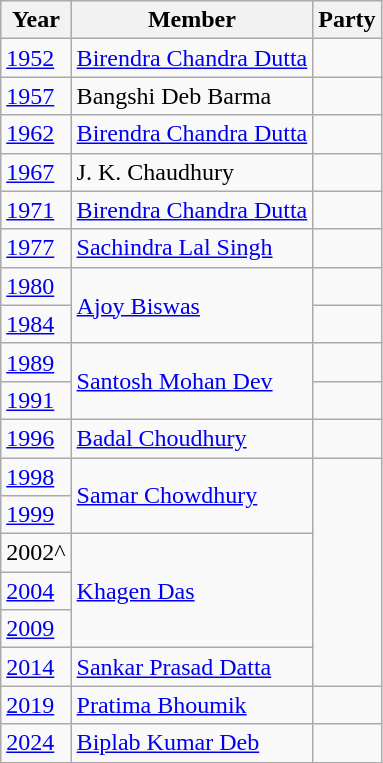<table class="wikitable sortable">
<tr>
<th>Year</th>
<th>Member</th>
<th colspan="2">Party</th>
</tr>
<tr>
<td><a href='#'>1952</a></td>
<td><a href='#'>Birendra Chandra Dutta</a></td>
<td></td>
</tr>
<tr>
<td><a href='#'>1957</a></td>
<td>Bangshi Deb Barma</td>
<td></td>
</tr>
<tr>
<td><a href='#'>1962</a></td>
<td><a href='#'>Birendra Chandra Dutta</a></td>
<td></td>
</tr>
<tr>
<td><a href='#'>1967</a></td>
<td>J. K. Chaudhury</td>
<td></td>
</tr>
<tr>
<td><a href='#'>1971</a></td>
<td><a href='#'>Birendra Chandra Dutta</a></td>
<td></td>
</tr>
<tr>
<td><a href='#'>1977</a></td>
<td><a href='#'>Sachindra Lal Singh</a></td>
<td></td>
</tr>
<tr>
<td><a href='#'>1980</a></td>
<td rowspan="2"><a href='#'>Ajoy Biswas</a></td>
<td></td>
</tr>
<tr>
<td><a href='#'>1984</a></td>
</tr>
<tr>
<td><a href='#'>1989</a></td>
<td rowspan="2"><a href='#'>Santosh Mohan Dev</a></td>
<td></td>
</tr>
<tr>
<td><a href='#'>1991</a></td>
</tr>
<tr>
<td><a href='#'>1996</a></td>
<td><a href='#'>Badal Choudhury</a></td>
<td></td>
</tr>
<tr>
<td><a href='#'>1998</a></td>
<td rowspan="2"><a href='#'>Samar Chowdhury</a></td>
</tr>
<tr>
<td><a href='#'>1999</a></td>
</tr>
<tr>
<td>2002^</td>
<td rowspan="3"><a href='#'>Khagen Das</a></td>
</tr>
<tr>
<td><a href='#'>2004</a></td>
</tr>
<tr>
<td><a href='#'>2009</a></td>
</tr>
<tr>
<td><a href='#'>2014</a></td>
<td><a href='#'>Sankar Prasad Datta</a></td>
</tr>
<tr>
<td><a href='#'>2019</a></td>
<td><a href='#'>Pratima Bhoumik</a></td>
<td></td>
</tr>
<tr>
<td><a href='#'>2024</a></td>
<td><a href='#'>Biplab Kumar Deb</a></td>
</tr>
<tr>
</tr>
</table>
